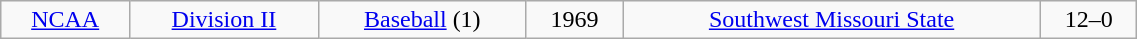<table class="wikitable" width="60%">
<tr align="center">
<td rowspan="1"><a href='#'>NCAA</a></td>
<td rowspan="1"><a href='#'>Division II</a></td>
<td rowspan="1"><a href='#'>Baseball</a> (1)</td>
<td>1969</td>
<td><a href='#'>Southwest Missouri State</a></td>
<td>12–0</td>
</tr>
</table>
